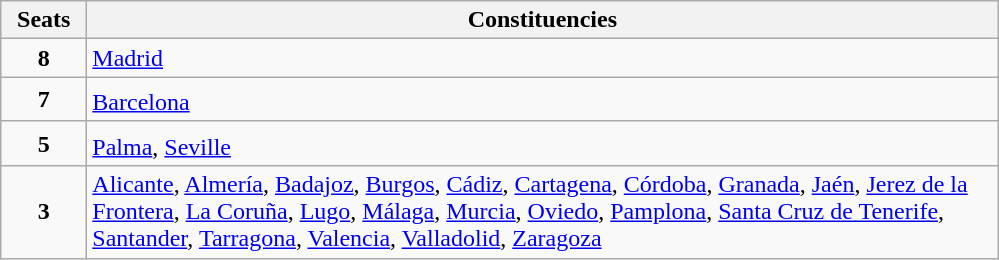<table class="wikitable" style="text-align:left;">
<tr>
<th width="50">Seats</th>
<th width="600">Constituencies</th>
</tr>
<tr>
<td align="center"><strong>8</strong></td>
<td><a href='#'>Madrid</a></td>
</tr>
<tr>
<td align="center"><strong>7</strong></td>
<td><a href='#'>Barcelona</a><sup></sup></td>
</tr>
<tr>
<td align="center"><strong>5</strong></td>
<td><a href='#'>Palma</a>, <a href='#'>Seville</a><sup></sup></td>
</tr>
<tr>
<td align="center"><strong>3</strong></td>
<td><a href='#'>Alicante</a>, <a href='#'>Almería</a>, <a href='#'>Badajoz</a>, <a href='#'>Burgos</a>, <a href='#'>Cádiz</a>, <a href='#'>Cartagena</a>, <a href='#'>Córdoba</a>, <a href='#'>Granada</a>, <a href='#'>Jaén</a>, <a href='#'>Jerez de la Frontera</a>, <a href='#'>La Coruña</a>, <a href='#'>Lugo</a>, <a href='#'>Málaga</a>, <a href='#'>Murcia</a>, <a href='#'>Oviedo</a>, <a href='#'>Pamplona</a>, <a href='#'>Santa Cruz de Tenerife</a>, <a href='#'>Santander</a>, <a href='#'>Tarragona</a>, <a href='#'>Valencia</a>, <a href='#'>Valladolid</a>, <a href='#'>Zaragoza</a></td>
</tr>
</table>
